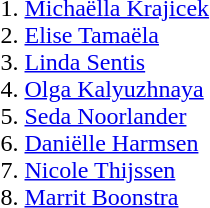<table>
<tr>
<td><br><ol><li><a href='#'>Michaëlla Krajicek</a></li><li><a href='#'>Elise Tamaëla</a></li><li><a href='#'>Linda Sentis</a></li><li><a href='#'>Olga Kalyuzhnaya</a></li><li><a href='#'>Seda Noorlander</a></li><li><a href='#'>Daniëlle Harmsen</a></li><li><a href='#'>Nicole Thijssen</a></li><li><a href='#'>Marrit Boonstra</a></li></ol></td>
</tr>
</table>
